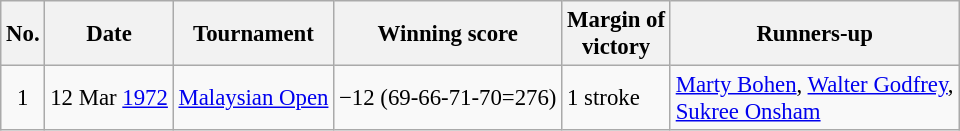<table class="wikitable" style="font-size:95%;">
<tr>
<th>No.</th>
<th>Date</th>
<th>Tournament</th>
<th>Winning score</th>
<th>Margin of<br>victory</th>
<th>Runners-up</th>
</tr>
<tr>
<td align=center>1</td>
<td align=right>12 Mar <a href='#'>1972</a></td>
<td><a href='#'>Malaysian Open</a></td>
<td>−12 (69-66-71-70=276)</td>
<td>1 stroke</td>
<td> <a href='#'>Marty Bohen</a>,  <a href='#'>Walter Godfrey</a>,<br> <a href='#'>Sukree Onsham</a></td>
</tr>
</table>
